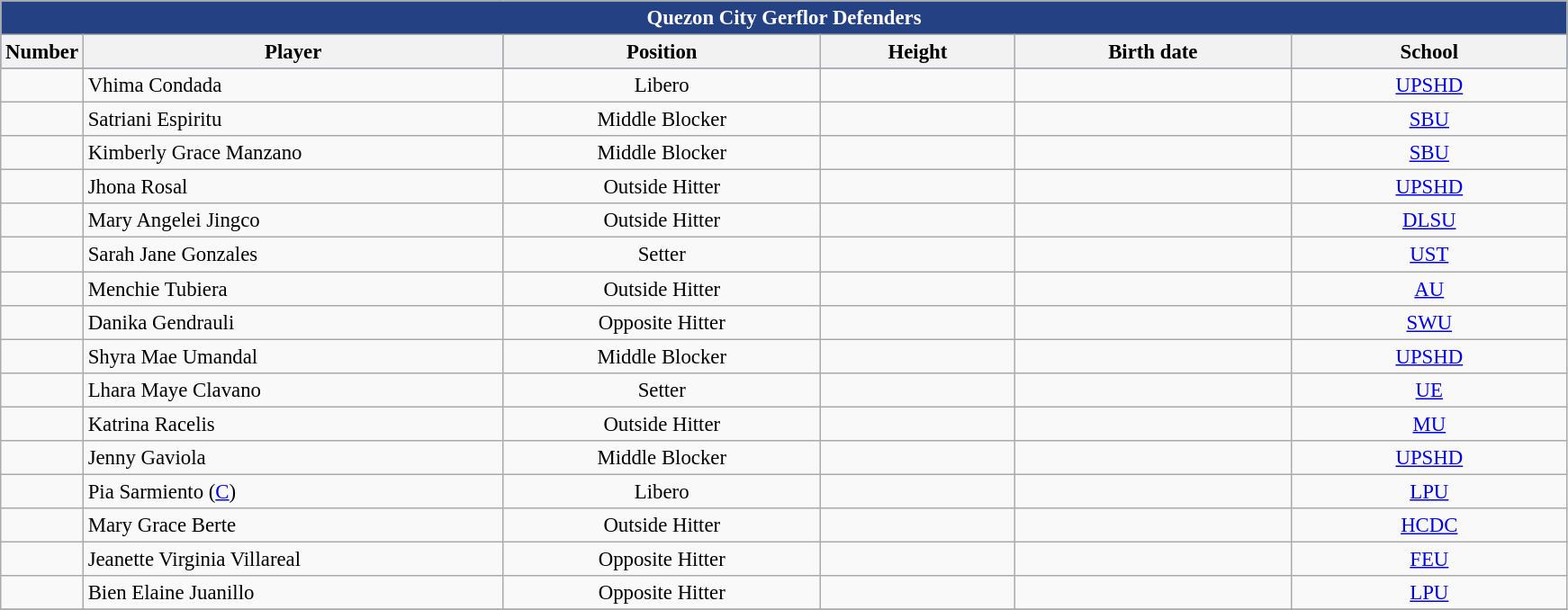<table class="wikitable sortable" style="font-size:95%; text-align:left;">
<tr>
<th colspan="6" style= "background:#244183; color:white; text-align: center"><strong>Quezon City Gerflor Defenders</strong></th>
</tr>
<tr style="background:#244183;">
<th style= "align=center; width:2em;">Number</th>
<th style= "align=center;width:20em;">Player</th>
<th style= "align=center; width:15em;">Position</th>
<th style= "align=center; width:9em;">Height</th>
<th style= "align=center; width:13em;">Birth date</th>
<th style= "align=center; width:13em;">School</th>
</tr>
<tr align=center>
<td></td>
<td align=left> Vhima Condada</td>
<td>Libero</td>
<td></td>
<td></td>
<td><a href='#'>UPSHD</a></td>
</tr>
<tr align=center>
<td></td>
<td align=left> Satriani Espiritu</td>
<td>Middle Blocker</td>
<td></td>
<td align=right></td>
<td><a href='#'>SBU</a></td>
</tr>
<tr align=center>
<td></td>
<td align=left> Kimberly Grace Manzano</td>
<td>Middle Blocker</td>
<td></td>
<td></td>
<td><a href='#'>SBU</a></td>
</tr>
<tr align=center>
<td></td>
<td align=left> Jhona Rosal</td>
<td>Outside Hitter</td>
<td></td>
<td></td>
<td><a href='#'>UPSHD</a></td>
</tr>
<tr align=center>
<td></td>
<td align=left> Mary Angelei Jingco</td>
<td>Outside Hitter</td>
<td></td>
<td></td>
<td><a href='#'>DLSU</a></td>
</tr>
<tr align=center>
<td></td>
<td align=left> Sarah Jane Gonzales</td>
<td>Setter</td>
<td></td>
<td align=right></td>
<td><a href='#'>UST</a></td>
</tr>
<tr align=center>
<td></td>
<td align=left> Menchie Tubiera</td>
<td>Outside Hitter</td>
<td></td>
<td align=right></td>
<td><a href='#'>AU</a></td>
</tr>
<tr align=center>
<td></td>
<td align=left> Danika Gendrauli</td>
<td>Opposite Hitter</td>
<td></td>
<td align=right></td>
<td><a href='#'>SWU</a></td>
</tr>
<tr align=center>
<td></td>
<td align=left> Shyra Mae Umandal</td>
<td>Middle Blocker</td>
<td></td>
<td align=right></td>
<td><a href='#'>UPSHD</a></td>
</tr>
<tr align=center>
<td></td>
<td align=left> Lhara Maye Clavano</td>
<td>Setter</td>
<td></td>
<td align=right></td>
<td><a href='#'>UE</a></td>
</tr>
<tr align=center>
<td></td>
<td align=left> Katrina Racelis</td>
<td>Outside Hitter</td>
<td></td>
<td align=right></td>
<td><a href='#'>MU</a></td>
</tr>
<tr align=center>
<td></td>
<td align=left> Jenny Gaviola</td>
<td>Middle Blocker</td>
<td></td>
<td></td>
<td><a href='#'>UPSHD</a></td>
</tr>
<tr align=center>
<td></td>
<td align=left> Pia Sarmiento  (<a href='#'>C</a>)</td>
<td>Libero</td>
<td></td>
<td></td>
<td><a href='#'>LPU</a></td>
</tr>
<tr align=center>
<td></td>
<td align=left> Mary Grace Berte</td>
<td>Outside Hitter</td>
<td></td>
<td align=right></td>
<td><a href='#'>HCDC</a></td>
</tr>
<tr align=center>
<td></td>
<td align=left> Jeanette Virginia Villareal</td>
<td>Opposite Hitter</td>
<td></td>
<td align=right></td>
<td><a href='#'>FEU</a></td>
</tr>
<tr align=center>
<td></td>
<td align=left> Bien Elaine Juanillo</td>
<td>Opposite Hitter</td>
<td></td>
<td align=right></td>
<td><a href='#'>LPU</a></td>
</tr>
<tr align=center>
</tr>
</table>
